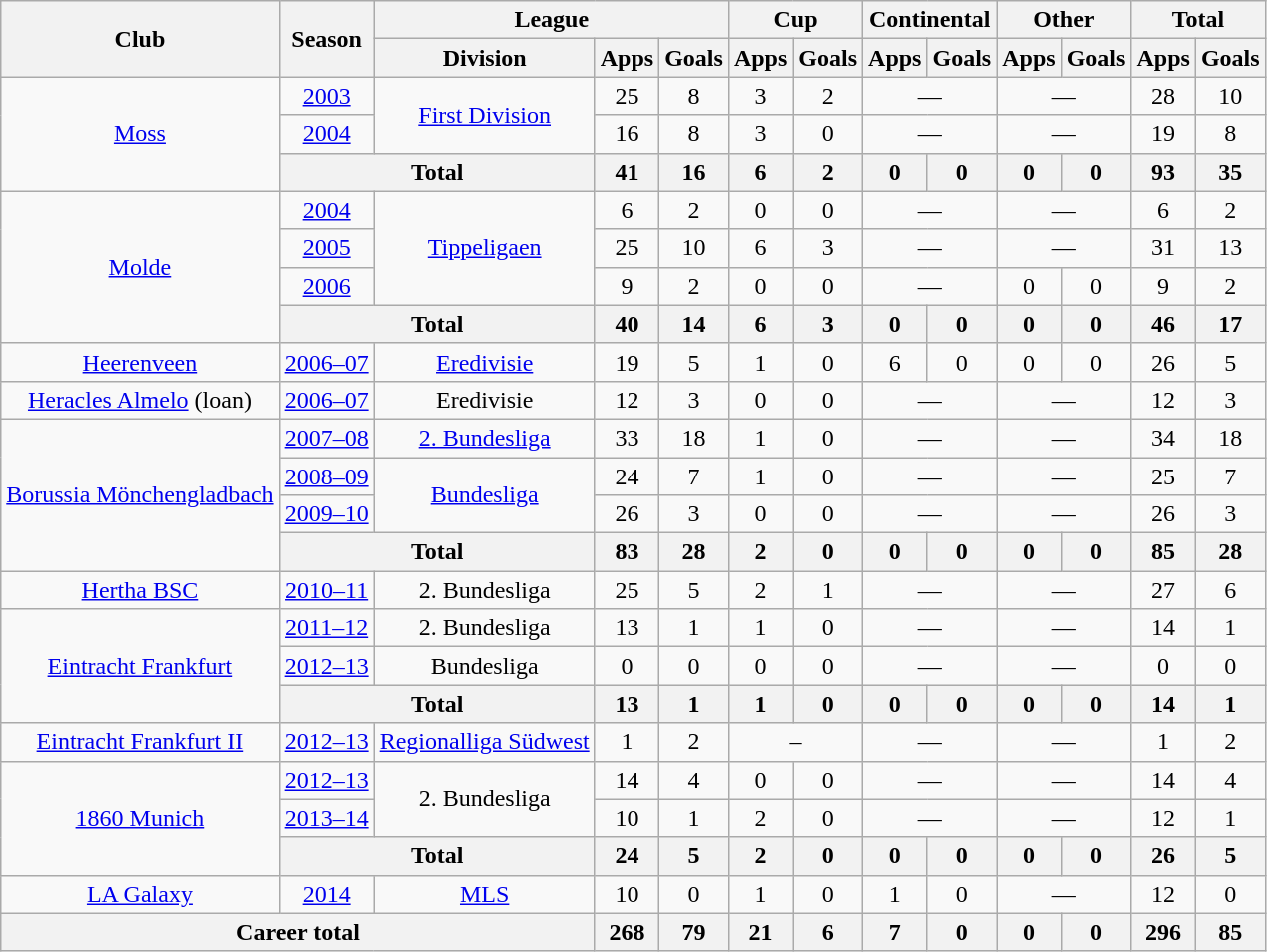<table class="wikitable" style="text-align:center">
<tr>
<th rowspan="2">Club</th>
<th rowspan="2">Season</th>
<th colspan="3">League</th>
<th colspan="2">Cup</th>
<th colspan="2">Continental</th>
<th colspan="2">Other</th>
<th colspan="2">Total</th>
</tr>
<tr>
<th>Division</th>
<th>Apps</th>
<th>Goals</th>
<th>Apps</th>
<th>Goals</th>
<th>Apps</th>
<th>Goals</th>
<th>Apps</th>
<th>Goals</th>
<th>Apps</th>
<th>Goals</th>
</tr>
<tr>
<td rowspan="3"><a href='#'>Moss</a></td>
<td><a href='#'>2003</a></td>
<td rowspan="2"><a href='#'>First Division</a></td>
<td>25</td>
<td>8</td>
<td>3</td>
<td>2</td>
<td colspan="2">—</td>
<td colspan="2">—</td>
<td>28</td>
<td>10</td>
</tr>
<tr>
<td><a href='#'>2004</a></td>
<td>16</td>
<td>8</td>
<td>3</td>
<td>0</td>
<td colspan="2">—</td>
<td colspan="2">—</td>
<td>19</td>
<td>8</td>
</tr>
<tr>
<th colspan="2">Total</th>
<th>41</th>
<th>16</th>
<th>6</th>
<th>2</th>
<th>0</th>
<th>0</th>
<th>0</th>
<th>0</th>
<th>93</th>
<th>35</th>
</tr>
<tr>
<td rowspan="4"><a href='#'>Molde</a></td>
<td><a href='#'>2004</a></td>
<td rowspan="3"><a href='#'>Tippeligaen</a></td>
<td>6</td>
<td>2</td>
<td>0</td>
<td>0</td>
<td colspan="2">—</td>
<td colspan="2">—</td>
<td>6</td>
<td>2</td>
</tr>
<tr>
<td><a href='#'>2005</a></td>
<td>25</td>
<td>10</td>
<td>6</td>
<td>3</td>
<td colspan="2">—</td>
<td colspan="2">—</td>
<td>31</td>
<td>13</td>
</tr>
<tr>
<td><a href='#'>2006</a></td>
<td>9</td>
<td>2</td>
<td>0</td>
<td>0</td>
<td colspan="2">—</td>
<td>0</td>
<td>0</td>
<td>9</td>
<td>2</td>
</tr>
<tr>
<th colspan="2">Total</th>
<th>40</th>
<th>14</th>
<th>6</th>
<th>3</th>
<th>0</th>
<th>0</th>
<th>0</th>
<th>0</th>
<th>46</th>
<th>17</th>
</tr>
<tr>
<td><a href='#'>Heerenveen</a></td>
<td><a href='#'>2006–07</a></td>
<td><a href='#'>Eredivisie</a></td>
<td>19</td>
<td>5</td>
<td>1</td>
<td>0</td>
<td>6</td>
<td>0</td>
<td>0</td>
<td>0</td>
<td>26</td>
<td>5</td>
</tr>
<tr>
<td><a href='#'>Heracles Almelo</a> (loan)</td>
<td><a href='#'>2006–07</a></td>
<td>Eredivisie</td>
<td>12</td>
<td>3</td>
<td>0</td>
<td>0</td>
<td colspan="2">—</td>
<td colspan="2">—</td>
<td>12</td>
<td>3</td>
</tr>
<tr>
<td rowspan="4"><a href='#'>Borussia Mönchengladbach</a></td>
<td><a href='#'>2007–08</a></td>
<td><a href='#'>2. Bundesliga</a></td>
<td>33</td>
<td>18</td>
<td>1</td>
<td>0</td>
<td colspan="2">—</td>
<td colspan="2">—</td>
<td>34</td>
<td>18</td>
</tr>
<tr>
<td><a href='#'>2008–09</a></td>
<td rowspan="2"><a href='#'>Bundesliga</a></td>
<td>24</td>
<td>7</td>
<td>1</td>
<td>0</td>
<td colspan="2">—</td>
<td colspan="2">—</td>
<td>25</td>
<td>7</td>
</tr>
<tr>
<td><a href='#'>2009–10</a></td>
<td>26</td>
<td>3</td>
<td>0</td>
<td>0</td>
<td colspan="2">—</td>
<td colspan="2">—</td>
<td>26</td>
<td>3</td>
</tr>
<tr>
<th colspan="2">Total</th>
<th>83</th>
<th>28</th>
<th>2</th>
<th>0</th>
<th>0</th>
<th>0</th>
<th>0</th>
<th>0</th>
<th>85</th>
<th>28</th>
</tr>
<tr>
<td><a href='#'>Hertha BSC</a></td>
<td><a href='#'>2010–11</a></td>
<td>2. Bundesliga</td>
<td>25</td>
<td>5</td>
<td>2</td>
<td>1</td>
<td colspan="2">—</td>
<td colspan="2">—</td>
<td>27</td>
<td>6</td>
</tr>
<tr>
<td rowspan="3"><a href='#'>Eintracht Frankfurt</a></td>
<td><a href='#'>2011–12</a></td>
<td>2. Bundesliga</td>
<td>13</td>
<td>1</td>
<td>1</td>
<td>0</td>
<td colspan="2">—</td>
<td colspan="2">—</td>
<td>14</td>
<td>1</td>
</tr>
<tr>
<td><a href='#'>2012–13</a></td>
<td>Bundesliga</td>
<td>0</td>
<td>0</td>
<td>0</td>
<td>0</td>
<td colspan="2">—</td>
<td colspan="2">—</td>
<td>0</td>
<td>0</td>
</tr>
<tr>
<th colspan="2">Total</th>
<th>13</th>
<th>1</th>
<th>1</th>
<th>0</th>
<th>0</th>
<th>0</th>
<th>0</th>
<th>0</th>
<th>14</th>
<th>1</th>
</tr>
<tr>
<td><a href='#'>Eintracht Frankfurt II</a></td>
<td><a href='#'>2012–13</a></td>
<td><a href='#'>Regionalliga Südwest</a></td>
<td>1</td>
<td>2</td>
<td colspan="2">–</td>
<td colspan="2">—</td>
<td colspan="2">—</td>
<td>1</td>
<td>2</td>
</tr>
<tr>
<td rowspan="3"><a href='#'>1860 Munich</a></td>
<td><a href='#'>2012–13</a></td>
<td rowspan="2">2. Bundesliga</td>
<td>14</td>
<td>4</td>
<td>0</td>
<td>0</td>
<td colspan="2">—</td>
<td colspan="2">—</td>
<td>14</td>
<td>4</td>
</tr>
<tr>
<td><a href='#'>2013–14</a></td>
<td>10</td>
<td>1</td>
<td>2</td>
<td>0</td>
<td colspan="2">—</td>
<td colspan="2">—</td>
<td>12</td>
<td>1</td>
</tr>
<tr>
<th colspan="2">Total</th>
<th>24</th>
<th>5</th>
<th>2</th>
<th>0</th>
<th>0</th>
<th>0</th>
<th>0</th>
<th>0</th>
<th>26</th>
<th>5</th>
</tr>
<tr>
<td><a href='#'>LA Galaxy</a></td>
<td><a href='#'>2014</a></td>
<td><a href='#'>MLS</a></td>
<td>10</td>
<td>0</td>
<td>1</td>
<td>0</td>
<td>1</td>
<td>0</td>
<td colspan="2">—</td>
<td>12</td>
<td>0</td>
</tr>
<tr>
<th colspan="3">Career total</th>
<th>268</th>
<th>79</th>
<th>21</th>
<th>6</th>
<th>7</th>
<th>0</th>
<th>0</th>
<th>0</th>
<th>296</th>
<th>85</th>
</tr>
</table>
